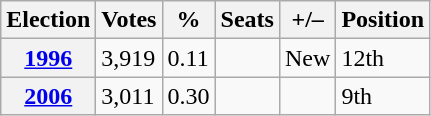<table class=wikitable>
<tr>
<th>Election</th>
<th>Votes</th>
<th>%</th>
<th>Seats</th>
<th>+/–</th>
<th>Position</th>
</tr>
<tr>
<th><a href='#'>1996</a></th>
<td>3,919</td>
<td>0.11</td>
<td></td>
<td>New</td>
<td>12th</td>
</tr>
<tr>
<th><a href='#'>2006</a></th>
<td>3,011</td>
<td>0.30</td>
<td></td>
<td></td>
<td>9th</td>
</tr>
</table>
